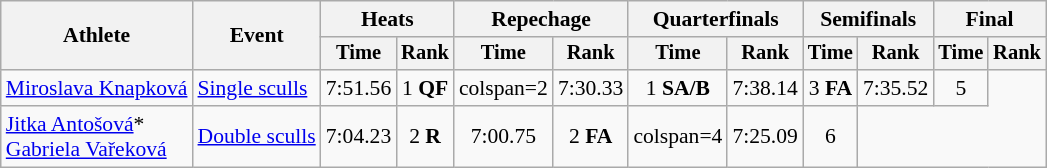<table class="wikitable" style="font-size:90%">
<tr>
<th rowspan="2">Athlete</th>
<th rowspan="2">Event</th>
<th colspan="2">Heats</th>
<th colspan="2">Repechage</th>
<th colspan="2">Quarterfinals</th>
<th colspan="2">Semifinals</th>
<th colspan="2">Final</th>
</tr>
<tr style="font-size:95%">
<th>Time</th>
<th>Rank</th>
<th>Time</th>
<th>Rank</th>
<th>Time</th>
<th>Rank</th>
<th>Time</th>
<th>Rank</th>
<th>Time</th>
<th>Rank</th>
</tr>
<tr align=center>
<td align=left><a href='#'>Miroslava Knapková</a></td>
<td align=left><a href='#'>Single sculls</a></td>
<td>7:51.56</td>
<td>1 <strong>QF</strong></td>
<td>colspan=2 </td>
<td>7:30.33</td>
<td>1 <strong>SA/B</strong></td>
<td>7:38.14</td>
<td>3 <strong>FA</strong></td>
<td>7:35.52</td>
<td>5</td>
</tr>
<tr align=center>
<td align=left><a href='#'>Jitka Antošová</a>*<br><a href='#'>Gabriela Vařeková</a></td>
<td align=left><a href='#'>Double sculls</a></td>
<td>7:04.23</td>
<td>2 <strong>R</strong></td>
<td>7:00.75</td>
<td>2 <strong>FA</strong></td>
<td>colspan=4 </td>
<td>7:25.09</td>
<td>6</td>
</tr>
</table>
